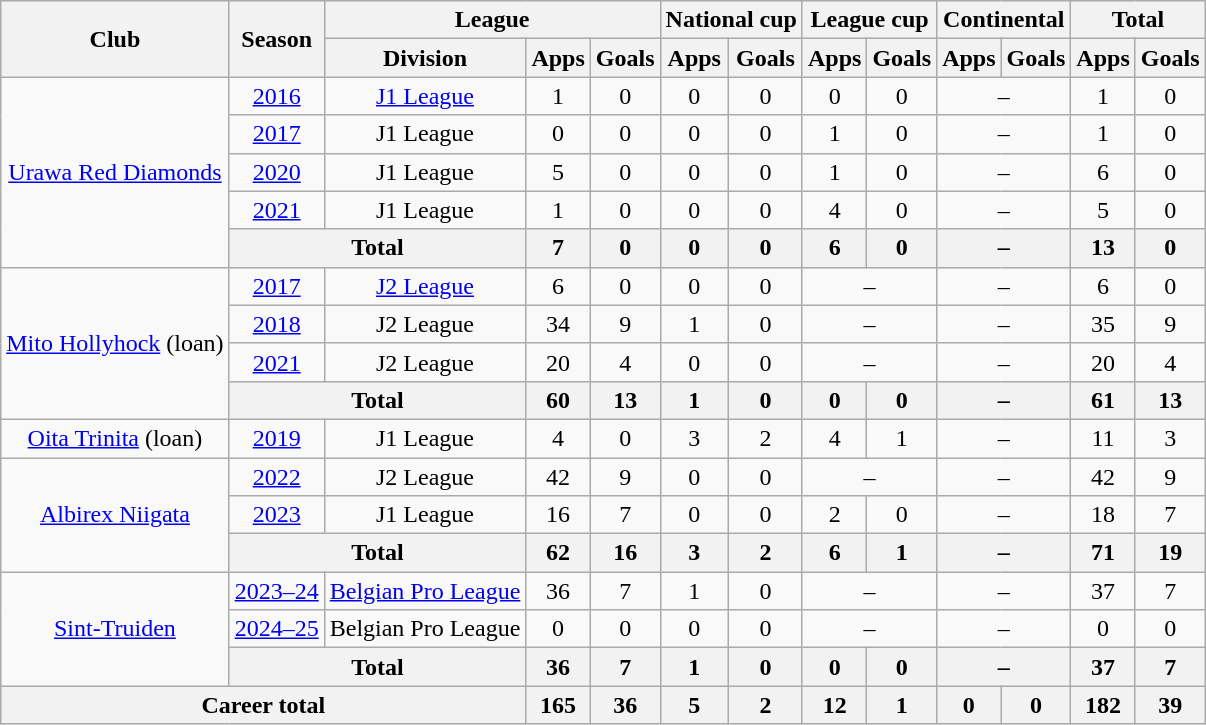<table class="wikitable" style="text-align:center;">
<tr>
<th rowspan="2">Club</th>
<th rowspan="2">Season</th>
<th colspan="3">League</th>
<th colspan="2">National cup</th>
<th colspan="2">League cup</th>
<th colspan="2">Continental</th>
<th colspan="2">Total</th>
</tr>
<tr>
<th>Division</th>
<th>Apps</th>
<th>Goals</th>
<th>Apps</th>
<th>Goals</th>
<th>Apps</th>
<th>Goals</th>
<th>Apps</th>
<th>Goals</th>
<th>Apps</th>
<th>Goals</th>
</tr>
<tr>
<td rowspan="5"><a href='#'>Urawa Red Diamonds</a></td>
<td><a href='#'>2016</a></td>
<td><a href='#'>J1 League</a></td>
<td>1</td>
<td>0</td>
<td>0</td>
<td>0</td>
<td>0</td>
<td>0</td>
<td colspan="2">–</td>
<td>1</td>
<td>0</td>
</tr>
<tr>
<td><a href='#'>2017</a></td>
<td>J1 League</td>
<td>0</td>
<td>0</td>
<td>0</td>
<td>0</td>
<td>1</td>
<td>0</td>
<td colspan="2">–</td>
<td>1</td>
<td>0</td>
</tr>
<tr>
<td><a href='#'>2020</a></td>
<td>J1 League</td>
<td>5</td>
<td>0</td>
<td>0</td>
<td>0</td>
<td>1</td>
<td>0</td>
<td colspan="2">–</td>
<td>6</td>
<td>0</td>
</tr>
<tr>
<td><a href='#'>2021</a></td>
<td>J1 League</td>
<td>1</td>
<td>0</td>
<td>0</td>
<td>0</td>
<td>4</td>
<td>0</td>
<td colspan="2">–</td>
<td>5</td>
<td>0</td>
</tr>
<tr>
<th colspan="2">Total</th>
<th>7</th>
<th>0</th>
<th>0</th>
<th>0</th>
<th>6</th>
<th>0</th>
<th colspan="2">–</th>
<th>13</th>
<th>0</th>
</tr>
<tr>
<td rowspan="4"><a href='#'>Mito Hollyhock</a> (loan)</td>
<td><a href='#'>2017</a></td>
<td><a href='#'>J2 League</a></td>
<td>6</td>
<td>0</td>
<td>0</td>
<td>0</td>
<td colspan="2">–</td>
<td colspan="2">–</td>
<td>6</td>
<td>0</td>
</tr>
<tr>
<td><a href='#'>2018</a></td>
<td>J2 League</td>
<td>34</td>
<td>9</td>
<td>1</td>
<td>0</td>
<td colspan="2">–</td>
<td colspan="2">–</td>
<td>35</td>
<td>9</td>
</tr>
<tr>
<td><a href='#'>2021</a></td>
<td>J2 League</td>
<td>20</td>
<td>4</td>
<td>0</td>
<td>0</td>
<td colspan="2">–</td>
<td colspan="2">–</td>
<td>20</td>
<td>4</td>
</tr>
<tr>
<th colspan="2">Total</th>
<th>60</th>
<th>13</th>
<th>1</th>
<th>0</th>
<th>0</th>
<th>0</th>
<th colspan="2">–</th>
<th>61</th>
<th>13</th>
</tr>
<tr>
<td><a href='#'>Oita Trinita</a> (loan)</td>
<td><a href='#'>2019</a></td>
<td>J1 League</td>
<td>4</td>
<td>0</td>
<td>3</td>
<td>2</td>
<td>4</td>
<td>1</td>
<td colspan="2">–</td>
<td>11</td>
<td>3</td>
</tr>
<tr>
<td rowspan="3"><a href='#'>Albirex Niigata</a></td>
<td><a href='#'>2022</a></td>
<td>J2 League</td>
<td>42</td>
<td>9</td>
<td>0</td>
<td>0</td>
<td colspan="2">–</td>
<td colspan="2">–</td>
<td>42</td>
<td>9</td>
</tr>
<tr>
<td><a href='#'>2023</a></td>
<td>J1 League</td>
<td>16</td>
<td>7</td>
<td>0</td>
<td>0</td>
<td>2</td>
<td>0</td>
<td colspan="2">–</td>
<td>18</td>
<td>7</td>
</tr>
<tr>
<th colspan="2">Total</th>
<th>62</th>
<th>16</th>
<th>3</th>
<th>2</th>
<th>6</th>
<th>1</th>
<th colspan="2">–</th>
<th>71</th>
<th>19</th>
</tr>
<tr>
<td rowspan="3"><a href='#'>Sint-Truiden</a></td>
<td><a href='#'>2023–24</a></td>
<td><a href='#'>Belgian Pro League</a></td>
<td>36</td>
<td>7</td>
<td>1</td>
<td>0</td>
<td colspan="2">–</td>
<td colspan="2">–</td>
<td>37</td>
<td>7</td>
</tr>
<tr>
<td><a href='#'>2024–25</a></td>
<td>Belgian Pro League</td>
<td>0</td>
<td>0</td>
<td>0</td>
<td>0</td>
<td colspan="2">–</td>
<td colspan="2">–</td>
<td>0</td>
<td>0</td>
</tr>
<tr>
<th colspan="2">Total</th>
<th>36</th>
<th>7</th>
<th>1</th>
<th>0</th>
<th>0</th>
<th>0</th>
<th colspan="2">–</th>
<th>37</th>
<th>7</th>
</tr>
<tr>
<th colspan="3">Career total</th>
<th>165</th>
<th>36</th>
<th>5</th>
<th>2</th>
<th>12</th>
<th>1</th>
<th>0</th>
<th>0</th>
<th>182</th>
<th>39</th>
</tr>
</table>
